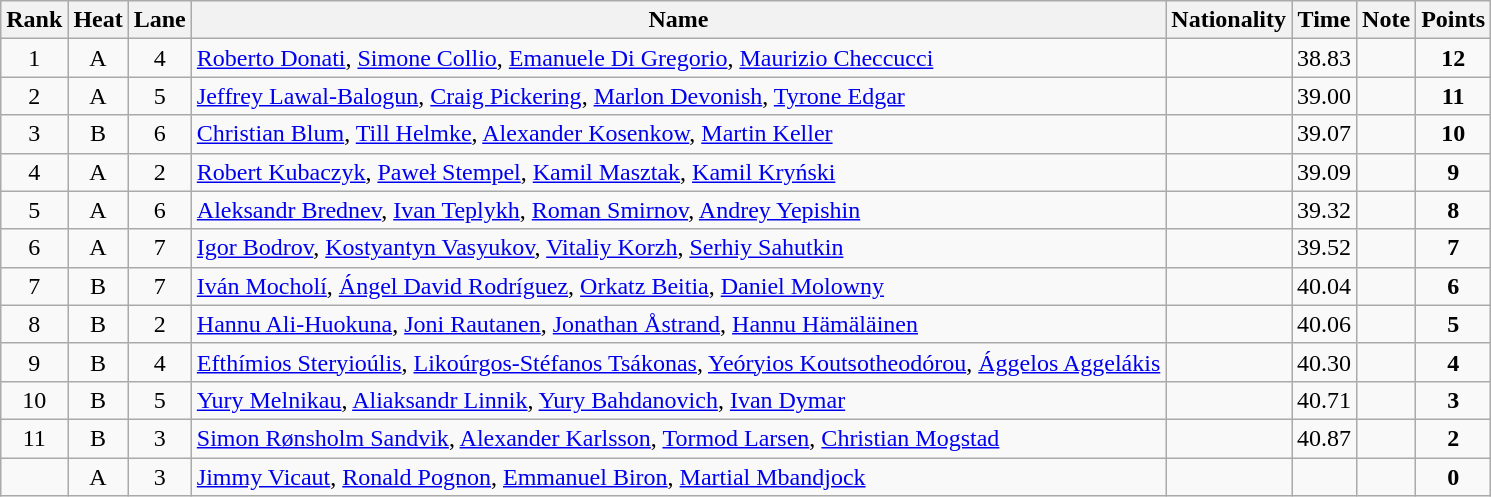<table class="wikitable sortable" style="text-align:center">
<tr>
<th>Rank</th>
<th>Heat</th>
<th>Lane</th>
<th>Name</th>
<th>Nationality</th>
<th>Time</th>
<th>Note</th>
<th>Points</th>
</tr>
<tr>
<td>1</td>
<td>A</td>
<td>4</td>
<td align=left><a href='#'>Roberto Donati</a>, <a href='#'>Simone Collio</a>, <a href='#'>Emanuele Di Gregorio</a>, <a href='#'>Maurizio Checcucci</a></td>
<td align=left></td>
<td>38.83</td>
<td></td>
<td><strong>12</strong></td>
</tr>
<tr>
<td>2</td>
<td>A</td>
<td>5</td>
<td align=left><a href='#'>Jeffrey Lawal-Balogun</a>, <a href='#'>Craig Pickering</a>, <a href='#'>Marlon Devonish</a>, <a href='#'>Tyrone Edgar</a></td>
<td align=left></td>
<td>39.00</td>
<td></td>
<td><strong>11</strong></td>
</tr>
<tr>
<td>3</td>
<td>B</td>
<td>6</td>
<td align=left><a href='#'>Christian Blum</a>, <a href='#'>Till Helmke</a>, <a href='#'>Alexander Kosenkow</a>, <a href='#'>Martin Keller</a></td>
<td align=left></td>
<td>39.07</td>
<td></td>
<td><strong>10</strong></td>
</tr>
<tr>
<td>4</td>
<td>A</td>
<td>2</td>
<td align=left><a href='#'>Robert Kubaczyk</a>, <a href='#'>Paweł Stempel</a>, <a href='#'>Kamil Masztak</a>, <a href='#'>Kamil Kryński</a></td>
<td align=left></td>
<td>39.09</td>
<td></td>
<td><strong>9</strong></td>
</tr>
<tr>
<td>5</td>
<td>A</td>
<td>6</td>
<td align=left><a href='#'>Aleksandr Brednev</a>, <a href='#'>Ivan Teplykh</a>, <a href='#'>Roman Smirnov</a>, <a href='#'>Andrey Yepishin</a></td>
<td align=left></td>
<td>39.32</td>
<td></td>
<td><strong>8</strong></td>
</tr>
<tr>
<td>6</td>
<td>A</td>
<td>7</td>
<td align=left><a href='#'>Igor Bodrov</a>, <a href='#'>Kostyantyn Vasyukov</a>, <a href='#'>Vitaliy Korzh</a>, <a href='#'>Serhiy Sahutkin</a></td>
<td align=left></td>
<td>39.52</td>
<td></td>
<td><strong>7</strong></td>
</tr>
<tr>
<td>7</td>
<td>B</td>
<td>7</td>
<td align=left><a href='#'>Iván Mocholí</a>, <a href='#'>Ángel David Rodríguez</a>, <a href='#'>Orkatz Beitia</a>, <a href='#'>Daniel Molowny</a></td>
<td align=left></td>
<td>40.04</td>
<td></td>
<td><strong>6</strong></td>
</tr>
<tr>
<td>8</td>
<td>B</td>
<td>2</td>
<td align=left><a href='#'>Hannu Ali-Huokuna</a>, <a href='#'>Joni Rautanen</a>, <a href='#'>Jonathan Åstrand</a>, <a href='#'>Hannu Hämäläinen</a></td>
<td align=left></td>
<td>40.06</td>
<td></td>
<td><strong>5</strong></td>
</tr>
<tr>
<td>9</td>
<td>B</td>
<td>4</td>
<td align=left><a href='#'>Efthímios Steryioúlis</a>, <a href='#'>Likoúrgos-Stéfanos Tsákonas</a>, <a href='#'>Yeóryios Koutsotheodórou</a>, <a href='#'>Ággelos Aggelákis</a></td>
<td align=left></td>
<td>40.30</td>
<td></td>
<td><strong>4</strong></td>
</tr>
<tr>
<td>10</td>
<td>B</td>
<td>5</td>
<td align=left><a href='#'>Yury Melnikau</a>, <a href='#'>Aliaksandr Linnik</a>, <a href='#'>Yury Bahdanovich</a>, <a href='#'>Ivan Dymar</a></td>
<td align=left></td>
<td>40.71</td>
<td></td>
<td><strong>3</strong></td>
</tr>
<tr>
<td>11</td>
<td>B</td>
<td>3</td>
<td align=left><a href='#'>Simon Rønsholm Sandvik</a>, <a href='#'>Alexander Karlsson</a>, <a href='#'>Tormod Larsen</a>, <a href='#'>Christian Mogstad</a></td>
<td align=left></td>
<td>40.87</td>
<td></td>
<td><strong>2</strong></td>
</tr>
<tr>
<td></td>
<td>A</td>
<td>3</td>
<td align=left><a href='#'>Jimmy Vicaut</a>, <a href='#'>Ronald Pognon</a>, <a href='#'>Emmanuel Biron</a>, <a href='#'>Martial Mbandjock</a></td>
<td align=left></td>
<td></td>
<td></td>
<td><strong>0</strong></td>
</tr>
</table>
